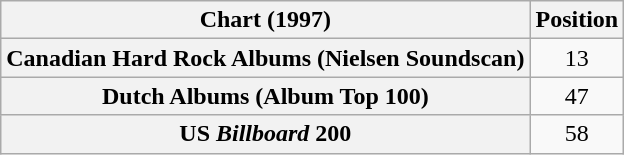<table class="wikitable sortable plainrowheaders" style="text-align:center">
<tr>
<th scope="col">Chart (1997)</th>
<th scope="col">Position</th>
</tr>
<tr>
<th scope="row">Canadian Hard Rock Albums (Nielsen Soundscan)</th>
<td>13</td>
</tr>
<tr>
<th scope="row">Dutch Albums (Album Top 100)</th>
<td>47</td>
</tr>
<tr>
<th scope="row">US <em>Billboard</em> 200</th>
<td>58</td>
</tr>
</table>
